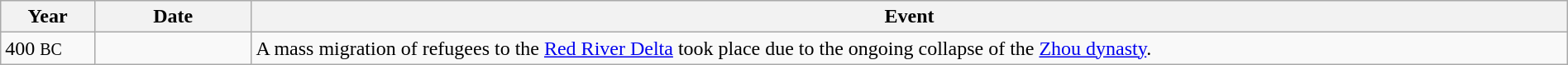<table class="wikitable" width="100%">
<tr>
<th style="width:6%">Year</th>
<th style="width:10%">Date</th>
<th>Event</th>
</tr>
<tr>
<td>400 <small>BC</small></td>
<td></td>
<td>A mass migration of refugees to the <a href='#'>Red River Delta</a> took place due to the ongoing collapse of the <a href='#'>Zhou dynasty</a>.</td>
</tr>
</table>
